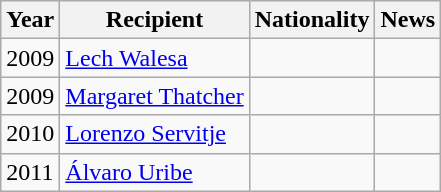<table class="wikitable">
<tr>
<th>Year</th>
<th>Recipient</th>
<th>Nationality</th>
<th>News</th>
</tr>
<tr>
<td>2009</td>
<td><a href='#'>Lech Walesa</a></td>
<td></td>
<td></td>
</tr>
<tr>
<td>2009</td>
<td><a href='#'>Margaret Thatcher</a></td>
<td></td>
<td></td>
</tr>
<tr>
<td>2010</td>
<td><a href='#'>Lorenzo Servitje</a></td>
<td></td>
<td></td>
</tr>
<tr>
<td>2011</td>
<td><a href='#'>Álvaro Uribe</a></td>
<td></td>
<td></td>
</tr>
</table>
